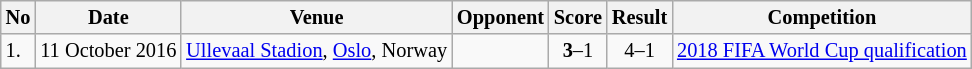<table class="wikitable" style="font-size:85%;">
<tr>
<th>No</th>
<th>Date</th>
<th>Venue</th>
<th>Opponent</th>
<th>Score</th>
<th>Result</th>
<th>Competition</th>
</tr>
<tr>
<td>1.</td>
<td>11 October 2016</td>
<td><a href='#'>Ullevaal Stadion</a>, <a href='#'>Oslo</a>, Norway</td>
<td></td>
<td align=center><strong>3</strong>–1</td>
<td align=center>4–1</td>
<td><a href='#'>2018 FIFA World Cup qualification</a></td>
</tr>
</table>
